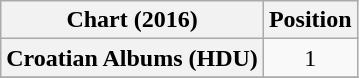<table class="wikitable sortable plainrowheaders" style="text-align:center">
<tr>
<th scope="col">Chart (2016)</th>
<th scope="col">Position</th>
</tr>
<tr>
<th scope="row">Croatian Albums (HDU)</th>
<td>1</td>
</tr>
<tr>
</tr>
</table>
